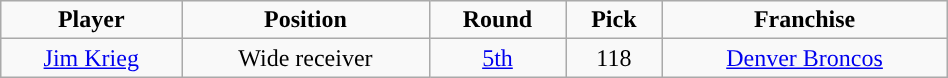<table class="wikitable" width="50%">
<tr align="center">
<td><strong>Player</strong></td>
<td><strong>Position</strong></td>
<td><strong>Round</strong></td>
<td><strong>Pick</strong></td>
<td><strong>Franchise</strong></td>
</tr>
<tr align="center" bgcolor="">
<td><a href='#'>Jim Krieg</a></td>
<td>Wide receiver</td>
<td><a href='#'>5th</a></td>
<td>118</td>
<td><a href='#'>Denver Broncos</a></td>
</tr>
</table>
